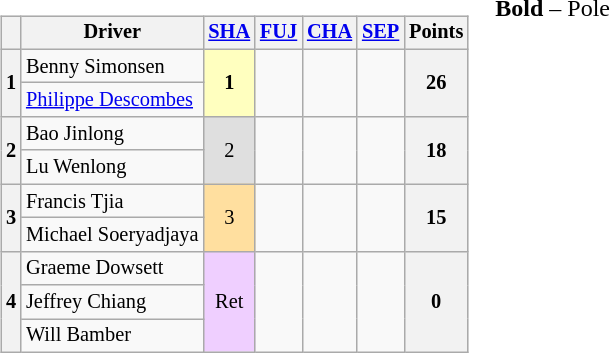<table>
<tr>
<td valign="top"><br><table class="wikitable" style="font-size: 85%; text-align:center;">
<tr>
<th></th>
<th>Driver</th>
<th><a href='#'>SHA</a><br></th>
<th><a href='#'>FUJ</a><br></th>
<th><a href='#'>CHA</a><br></th>
<th><a href='#'>SEP</a><br></th>
<th>Points</th>
</tr>
<tr>
<th rowspan=2>1</th>
<td align=left> Benny Simonsen</td>
<td rowspan=2 style="background:#FFFFBF;"><strong>1</strong></td>
<td rowspan=2></td>
<td rowspan=2></td>
<td rowspan=2></td>
<th rowspan=2>26</th>
</tr>
<tr>
<td align=left> <a href='#'>Philippe Descombes</a></td>
</tr>
<tr>
<th rowspan=2>2</th>
<td align=left> Bao Jinlong</td>
<td rowspan=2 style="background:#DFDFDF;">2</td>
<td rowspan=2></td>
<td rowspan=2></td>
<td rowspan=2></td>
<th rowspan=2>18</th>
</tr>
<tr>
<td align=left> Lu Wenlong</td>
</tr>
<tr>
<th rowspan=2>3</th>
<td align=left> Francis Tjia</td>
<td rowspan=2 style="background:#FFDF9F;">3</td>
<td rowspan=2></td>
<td rowspan=2></td>
<td rowspan=2></td>
<th rowspan=2>15</th>
</tr>
<tr>
<td align=left> Michael Soeryadjaya</td>
</tr>
<tr>
<th rowspan=3>4</th>
<td align=left> Graeme Dowsett</td>
<td rowspan=3 style="background:#EFCFFF;">Ret</td>
<td rowspan=3></td>
<td rowspan=3></td>
<td rowspan=3></td>
<th rowspan=3>0</th>
</tr>
<tr>
<td align=left> Jeffrey Chiang</td>
</tr>
<tr>
<td align=left> Will Bamber</td>
</tr>
</table>
</td>
<td valign="top"><br>
<span><strong>Bold</strong> – Pole<br></span></td>
</tr>
</table>
